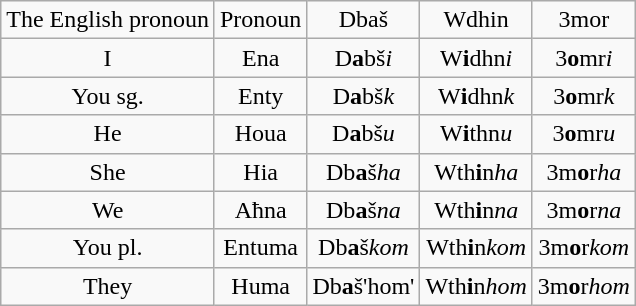<table class="wikitable" style="text-align:center;">
<tr>
<td>The English pronoun</td>
<td>Pronoun</td>
<td>Dbaš</td>
<td>Wdhin</td>
<td>3mor</td>
</tr>
<tr>
<td>I</td>
<td>Ena</td>
<td>D<strong>a</strong>bš<em>i</em></td>
<td>W<strong>i</strong>dhn<em>i</em></td>
<td>3<strong>o</strong>mr<em>i</em></td>
</tr>
<tr>
<td>You sg.</td>
<td>Enty</td>
<td>D<strong>a</strong>bš<em>k</em></td>
<td>W<strong>i</strong>dhn<em>k</em></td>
<td>3<strong>o</strong>mr<em>k</em></td>
</tr>
<tr>
<td>He</td>
<td>Houa</td>
<td>D<strong>a</strong>bš<em>u</em></td>
<td>W<strong>i</strong>thn<em>u</em></td>
<td>3<strong>o</strong>mr<em>u</em></td>
</tr>
<tr>
<td>She</td>
<td>Hia</td>
<td>Db<strong>a</strong>š<em>ha</em></td>
<td>Wth<strong>i</strong>n<em>ha</em></td>
<td>3m<strong>o</strong>r<em>ha</em></td>
</tr>
<tr>
<td>We</td>
<td>Aħna</td>
<td>Db<strong>a</strong>š<em>na</em></td>
<td>Wth<strong>i</strong>n<em>na</em></td>
<td>3m<strong>o</strong>r<em>na</em></td>
</tr>
<tr>
<td>You pl.</td>
<td>Entuma</td>
<td>Db<strong>a</strong>š<em>kom</em></td>
<td>Wth<strong>i</strong>n<em>kom</em></td>
<td>3m<strong>o</strong>r<em>kom</em></td>
</tr>
<tr>
<td>They</td>
<td>Huma</td>
<td>Db<strong>a</strong>š'hom'</td>
<td>Wth<strong>i</strong>n<em>hom</em></td>
<td>3m<strong>o</strong>r<em>hom</em></td>
</tr>
</table>
